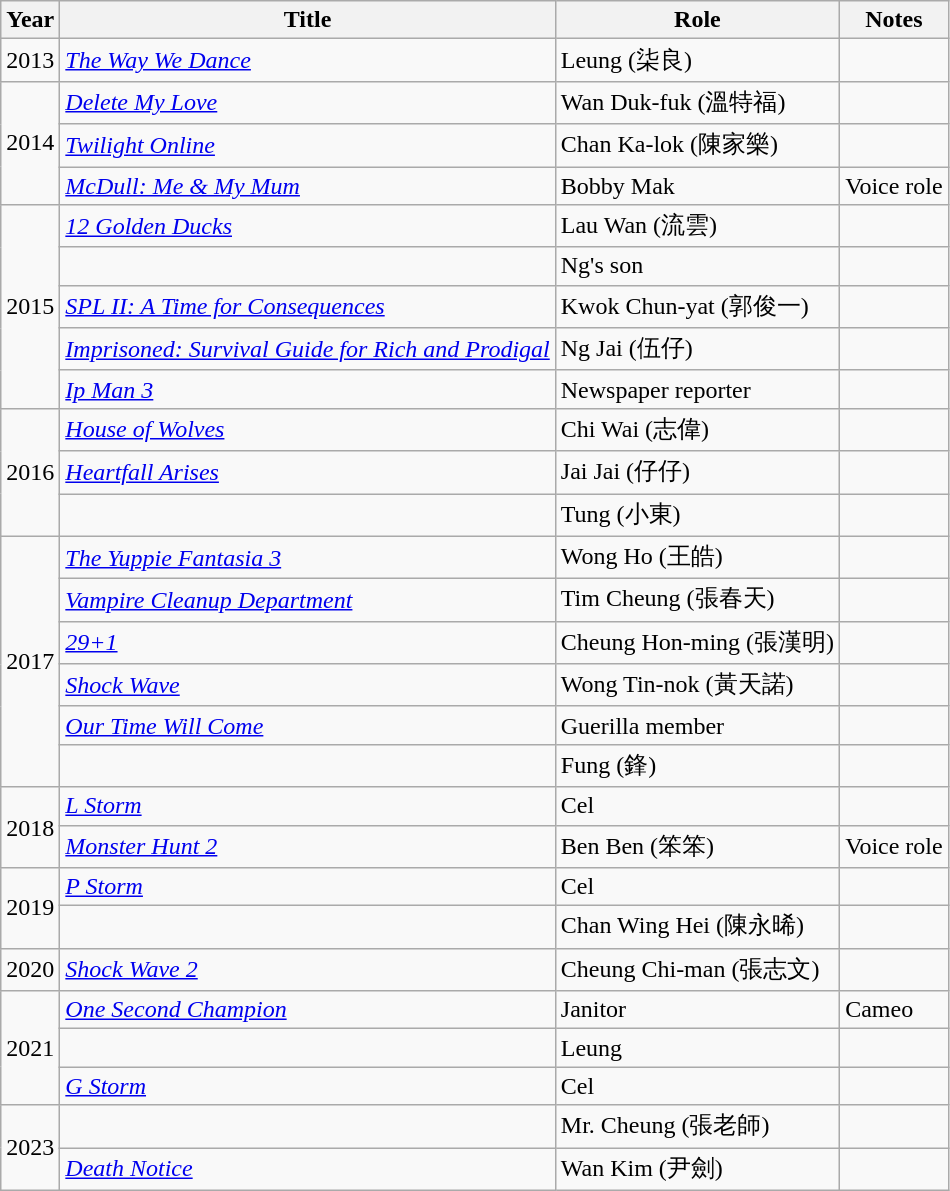<table class="wikitable">
<tr>
<th>Year</th>
<th>Title</th>
<th>Role</th>
<th>Notes</th>
</tr>
<tr>
<td>2013</td>
<td><em><a href='#'>The Way We Dance</a></em></td>
<td>Leung (柒良)</td>
<td></td>
</tr>
<tr>
<td rowspan="3">2014</td>
<td><em><a href='#'>Delete My Love</a></em></td>
<td>Wan Duk-fuk (溫特福)</td>
<td></td>
</tr>
<tr>
<td><em><a href='#'>Twilight Online</a></em></td>
<td>Chan Ka-lok (陳家樂)</td>
<td></td>
</tr>
<tr>
<td><em><a href='#'>McDull: Me & My Mum</a></em></td>
<td>Bobby Mak</td>
<td>Voice role</td>
</tr>
<tr>
<td rowspan="5">2015</td>
<td><em><a href='#'>12 Golden Ducks</a></em></td>
<td>Lau Wan (流雲)</td>
<td></td>
</tr>
<tr>
<td><em></em></td>
<td>Ng's son</td>
<td></td>
</tr>
<tr>
<td><em><a href='#'>SPL II: A Time for Consequences</a></em></td>
<td>Kwok Chun-yat (郭俊一)</td>
<td></td>
</tr>
<tr>
<td><em><a href='#'>Imprisoned: Survival Guide for Rich and Prodigal</a></em></td>
<td>Ng Jai (伍仔)</td>
<td></td>
</tr>
<tr>
<td><em><a href='#'>Ip Man 3</a></em></td>
<td>Newspaper reporter</td>
<td></td>
</tr>
<tr>
<td rowspan="3">2016</td>
<td><em><a href='#'>House of Wolves</a></em></td>
<td>Chi Wai (志偉)</td>
<td></td>
</tr>
<tr>
<td><em><a href='#'>Heartfall Arises</a></em></td>
<td>Jai Jai (仔仔)</td>
<td></td>
</tr>
<tr>
<td><em></em></td>
<td>Tung (小東)</td>
<td></td>
</tr>
<tr>
<td rowspan="6">2017</td>
<td><em><a href='#'>The Yuppie Fantasia 3</a></em></td>
<td>Wong Ho (王皓)</td>
<td></td>
</tr>
<tr>
<td><em><a href='#'>Vampire Cleanup Department</a></em></td>
<td>Tim Cheung (張春天)</td>
<td></td>
</tr>
<tr>
<td><em><a href='#'>29+1</a></em></td>
<td>Cheung Hon-ming (張漢明)</td>
<td></td>
</tr>
<tr>
<td><em><a href='#'>Shock Wave</a></em></td>
<td>Wong Tin-nok (黃天諾)</td>
<td></td>
</tr>
<tr>
<td><em><a href='#'>Our Time Will Come</a></em></td>
<td>Guerilla member</td>
<td></td>
</tr>
<tr>
<td><em></em></td>
<td>Fung (鋒)</td>
<td></td>
</tr>
<tr>
<td rowspan="2">2018</td>
<td><em><a href='#'>L Storm</a></em></td>
<td>Cel</td>
<td></td>
</tr>
<tr>
<td><em><a href='#'>Monster Hunt 2</a></em></td>
<td>Ben Ben (笨笨)</td>
<td>Voice role</td>
</tr>
<tr>
<td rowspan="2">2019</td>
<td><em><a href='#'>P Storm</a></em></td>
<td>Cel</td>
<td></td>
</tr>
<tr>
<td><em></em></td>
<td>Chan Wing Hei (陳永晞)</td>
<td></td>
</tr>
<tr>
<td>2020</td>
<td><em><a href='#'>Shock Wave 2</a></em></td>
<td>Cheung Chi-man (張志文)</td>
<td></td>
</tr>
<tr>
<td rowspan="3">2021</td>
<td><em><a href='#'>One Second Champion</a></em></td>
<td>Janitor</td>
<td>Cameo</td>
</tr>
<tr>
<td><em></em></td>
<td>Leung</td>
<td></td>
</tr>
<tr>
<td><em><a href='#'>G Storm</a></em></td>
<td>Cel</td>
<td></td>
</tr>
<tr>
<td rowspan="2">2023</td>
<td><em></em></td>
<td>Mr. Cheung (張老師)</td>
<td></td>
</tr>
<tr>
<td><em><a href='#'>Death Notice</a></em></td>
<td>Wan Kim (尹劍)</td>
<td></td>
</tr>
</table>
